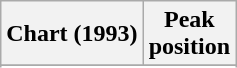<table class="wikitable sortable">
<tr>
<th align="left">Chart (1993)</th>
<th align="center">Peak<br>position</th>
</tr>
<tr>
</tr>
<tr>
</tr>
<tr>
</tr>
</table>
